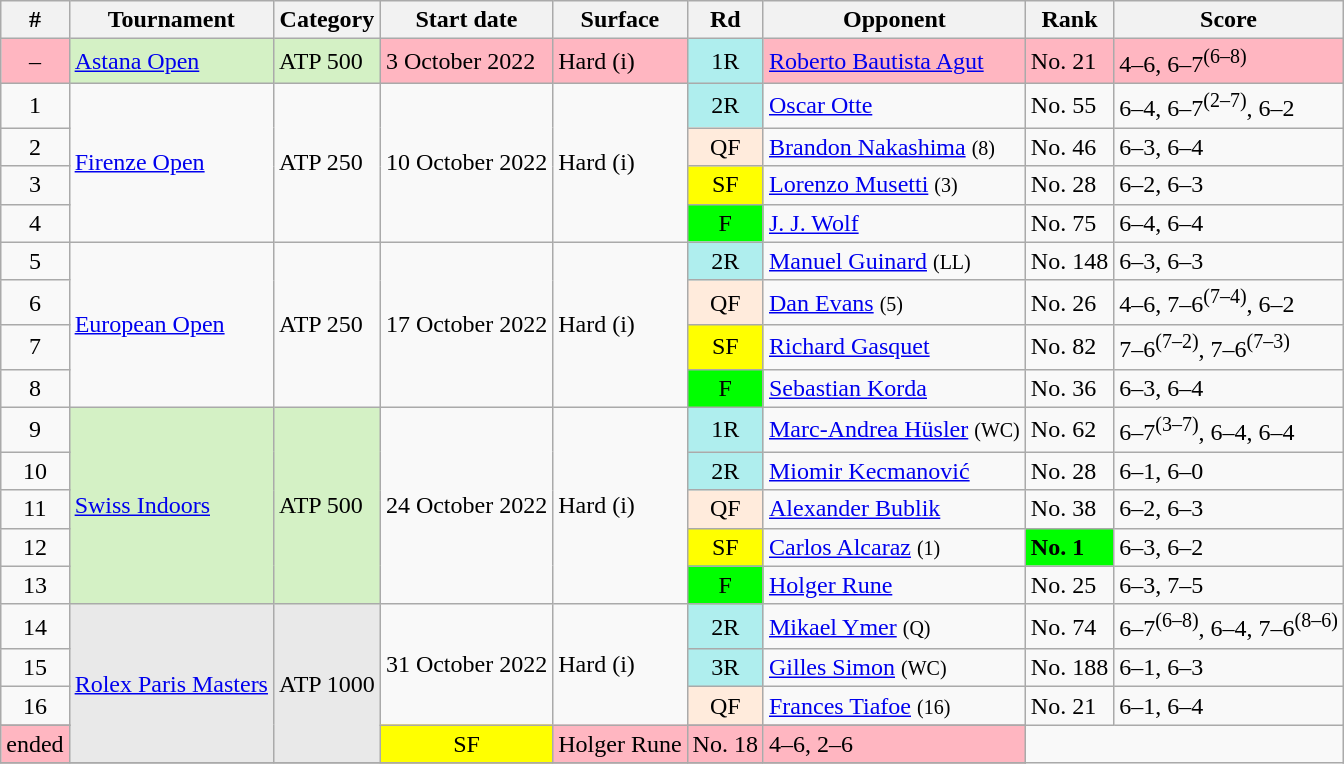<table class="wikitable sortable">
<tr>
<th>#</th>
<th>Tournament</th>
<th>Category</th>
<th>Start date</th>
<th>Surface</th>
<th>Rd</th>
<th>Opponent</th>
<th>Rank</th>
<th scope="col" class="unsortable">Score</th>
</tr>
<tr bgcolor=lightpink>
<td align=center>–</td>
<td bgcolor=d4f1c5><a href='#'>Astana Open</a></td>
<td bgcolor=d4f1c5>ATP 500</td>
<td>3 October 2022</td>
<td>Hard (i)</td>
<td align=center style="background:#afeeee;">1R</td>
<td> <a href='#'>Roberto Bautista Agut</a></td>
<td align=left>No. 21</td>
<td>4–6, 6–7<sup>(6–8)</sup></td>
</tr>
<tr>
<td align=center>1</td>
<td rowspan=4><a href='#'>Firenze Open</a></td>
<td rowspan=4>ATP 250</td>
<td rowspan=4>10 October 2022</td>
<td rowspan=4>Hard (i)</td>
<td align=center style="background:#afeeee;">2R</td>
<td> <a href='#'>Oscar Otte</a></td>
<td align=left>No. 55</td>
<td>6–4, 6–7<sup>(2–7)</sup>, 6–2</td>
</tr>
<tr>
<td align=center>2</td>
<td align=center style="background:#ffebdc;">QF</td>
<td> <a href='#'>Brandon Nakashima</a> <small>(8)</small></td>
<td align=left>No. 46</td>
<td>6–3, 6–4</td>
</tr>
<tr>
<td align=center>3</td>
<td align=center style="background:yellow;">SF</td>
<td> <a href='#'>Lorenzo Musetti</a> <small>(3)</small></td>
<td align=left>No. 28</td>
<td>6–2, 6–3</td>
</tr>
<tr>
<td align=center>4</td>
<td align=center style="background:lime;">F</td>
<td> <a href='#'>J. J. Wolf</a></td>
<td align=left>No. 75</td>
<td>6–4, 6–4</td>
</tr>
<tr>
<td align=center>5</td>
<td rowspan=4><a href='#'>European Open</a></td>
<td rowspan=4>ATP 250</td>
<td rowspan=4>17 October 2022</td>
<td rowspan=4>Hard (i)</td>
<td align=center style="background:#afeeee;">2R</td>
<td> <a href='#'>Manuel Guinard</a> <small>(LL)</small></td>
<td align=left>No. 148</td>
<td>6–3, 6–3</td>
</tr>
<tr>
<td align=center>6</td>
<td align=center style="background:#ffebdc;">QF</td>
<td> <a href='#'>Dan Evans</a> <small>(5)</small></td>
<td align=left>No. 26</td>
<td>4–6, 7–6<sup>(7–4)</sup>, 6–2</td>
</tr>
<tr>
<td align=center>7</td>
<td align=center style="background:yellow;">SF</td>
<td> <a href='#'>Richard Gasquet</a></td>
<td align=left>No. 82</td>
<td>7–6<sup>(7–2)</sup>, 7–6<sup>(7–3)</sup></td>
</tr>
<tr>
<td align=center>8</td>
<td align=center style="background:lime;">F</td>
<td> <a href='#'>Sebastian Korda</a></td>
<td align=left>No. 36</td>
<td>6–3, 6–4</td>
</tr>
<tr>
<td align=center>9</td>
<td bgcolor=d4f1c5 rowspan=5><a href='#'>Swiss Indoors</a></td>
<td bgcolor=d4f1c5 rowspan=5>ATP 500</td>
<td rowspan=5>24 October 2022</td>
<td rowspan=5>Hard (i)</td>
<td align=center style="background:#afeeee;">1R</td>
<td> <a href='#'>Marc-Andrea Hüsler</a> <small>(WC)</small></td>
<td align=left>No. 62</td>
<td>6–7<sup>(3–7)</sup>, 6–4, 6–4</td>
</tr>
<tr>
<td align=center>10</td>
<td align=center style="background:#afeeee;">2R</td>
<td> <a href='#'>Miomir Kecmanović</a></td>
<td align=left>No. 28</td>
<td>6–1, 6–0</td>
</tr>
<tr>
<td align=center>11</td>
<td align=center style="background:#ffebdc;">QF</td>
<td> <a href='#'>Alexander Bublik</a></td>
<td align=left>No. 38</td>
<td>6–2, 6–3</td>
</tr>
<tr>
<td align=center>12</td>
<td align=center style="background:yellow;">SF</td>
<td> <a href='#'>Carlos Alcaraz</a> <small>(1)</small></td>
<td align=left bgcolor=lime><strong>No. 1</strong></td>
<td>6–3, 6–2</td>
</tr>
<tr>
<td align=center>13</td>
<td align=center style="background:lime;">F</td>
<td> <a href='#'>Holger Rune</a></td>
<td align=left>No. 25</td>
<td>6–3, 7–5</td>
</tr>
<tr>
<td align=center>14</td>
<td bgcolor=e9e9e9 rowspan=5><a href='#'>Rolex Paris Masters</a></td>
<td bgcolor=e9e9e9 rowspan=5>ATP 1000</td>
<td rowspan=4>31 October 2022</td>
<td rowspan=4>Hard (i)</td>
<td align=center style="background:#afeeee;">2R</td>
<td> <a href='#'>Mikael Ymer</a> <small>(Q)</small></td>
<td align=left>No. 74</td>
<td>6–7<sup>(6–8)</sup>, 6–4, 7–6<sup>(8–6)</sup></td>
</tr>
<tr>
<td align=center>15</td>
<td align=center style="background:#afeeee;">3R</td>
<td> <a href='#'>Gilles Simon</a> <small>(WC)</small></td>
<td align=left>No. 188</td>
<td>6–1, 6–3</td>
</tr>
<tr>
<td align=center>16</td>
<td align=center style="background:#ffebdc;">QF</td>
<td> <a href='#'>Frances Tiafoe</a> <small>(16)</small></td>
<td align=left>No. 21</td>
<td>6–1, 6–4</td>
</tr>
<tr>
</tr>
<tr bgcolor=lightpink>
<td align=center>ended</td>
<td align=center style="background:yellow;">SF</td>
<td> Holger Rune</td>
<td align=left>No. 18</td>
<td>4–6, 2–6</td>
</tr>
<tr>
</tr>
</table>
